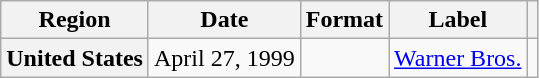<table class="wikitable plainrowheaders">
<tr>
<th scope="col">Region</th>
<th scope="col">Date</th>
<th scope="col">Format</th>
<th scope="col">Label</th>
<th scope="col"></th>
</tr>
<tr>
<th scope="row">United States</th>
<td rowspan="1">April 27, 1999</td>
<td rowspan="1"></td>
<td rowspan="1"><a href='#'>Warner Bros.</a></td>
<td align="center"></td>
</tr>
</table>
